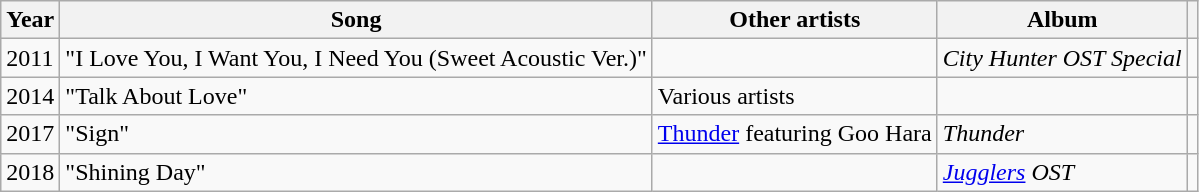<table class="wikitable">
<tr>
<th>Year</th>
<th>Song</th>
<th>Other artists</th>
<th>Album</th>
<th scope="col" class="unsortable"></th>
</tr>
<tr>
<td>2011</td>
<td>"I Love You, I Want You, I Need You (Sweet Acoustic Ver.)"</td>
<td></td>
<td><em>City Hunter OST Special</em></td>
<td></td>
</tr>
<tr>
<td>2014</td>
<td>"Talk About Love"</td>
<td>Various artists</td>
<td></td>
<td></td>
</tr>
<tr>
<td>2017</td>
<td>"Sign"</td>
<td><a href='#'>Thunder</a> featuring Goo Hara</td>
<td><em>Thunder</em></td>
<td></td>
</tr>
<tr>
<td>2018</td>
<td>"Shining Day"</td>
<td></td>
<td><em><a href='#'>Jugglers</a> OST</em></td>
<td></td>
</tr>
</table>
